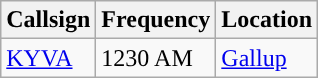<table class="wikitable">
<tr>
<th>Callsign</th>
<th>Frequency</th>
<th>Location</th>
</tr>
<tr>
<td><a href='#'>KYVA</a></td>
<td>1230 AM</td>
<td><a href='#'>Gallup</a></td>
</tr>
</table>
